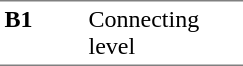<table border=0 cellspacing=0 cellpadding=3>
<tr>
<td style="border-bottom:solid 1px gray;border-top:solid 1px gray;" width=50 valign=top><strong>B1</strong></td>
<td style="border-top:solid 1px gray;border-bottom:solid 1px gray;" width=100 valign=top>Connecting level</td>
</tr>
</table>
